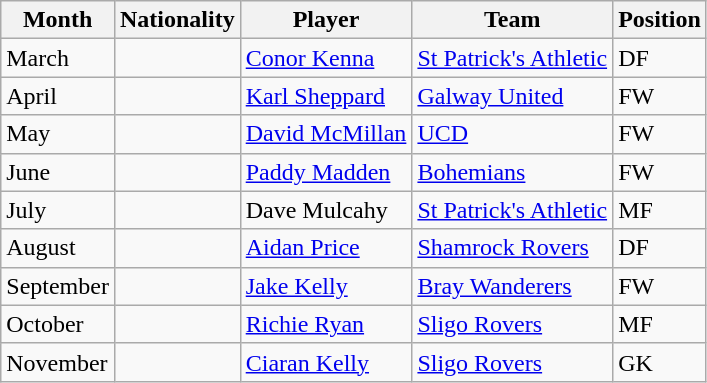<table class="wikitable sortable">
<tr>
<th>Month</th>
<th>Nationality</th>
<th>Player</th>
<th>Team</th>
<th>Position</th>
</tr>
<tr>
<td>March</td>
<td></td>
<td><a href='#'>Conor Kenna</a></td>
<td><a href='#'>St Patrick's Athletic</a></td>
<td>DF</td>
</tr>
<tr>
<td>April</td>
<td></td>
<td><a href='#'>Karl Sheppard</a></td>
<td><a href='#'>Galway United</a></td>
<td>FW</td>
</tr>
<tr>
<td>May</td>
<td></td>
<td><a href='#'>David McMillan</a></td>
<td><a href='#'>UCD</a></td>
<td>FW</td>
</tr>
<tr>
<td>June</td>
<td></td>
<td><a href='#'>Paddy Madden</a></td>
<td><a href='#'>Bohemians</a></td>
<td>FW</td>
</tr>
<tr>
<td>July</td>
<td></td>
<td>Dave Mulcahy</td>
<td><a href='#'>St Patrick's Athletic</a></td>
<td>MF</td>
</tr>
<tr>
<td>August</td>
<td></td>
<td><a href='#'>Aidan Price</a></td>
<td><a href='#'>Shamrock Rovers</a></td>
<td>DF</td>
</tr>
<tr>
<td>September</td>
<td></td>
<td><a href='#'>Jake Kelly</a></td>
<td><a href='#'>Bray Wanderers</a></td>
<td>FW</td>
</tr>
<tr>
<td>October</td>
<td></td>
<td><a href='#'>Richie Ryan</a></td>
<td><a href='#'>Sligo Rovers</a></td>
<td>MF</td>
</tr>
<tr>
<td>November</td>
<td></td>
<td><a href='#'>Ciaran Kelly</a></td>
<td><a href='#'>Sligo Rovers</a></td>
<td>GK</td>
</tr>
</table>
